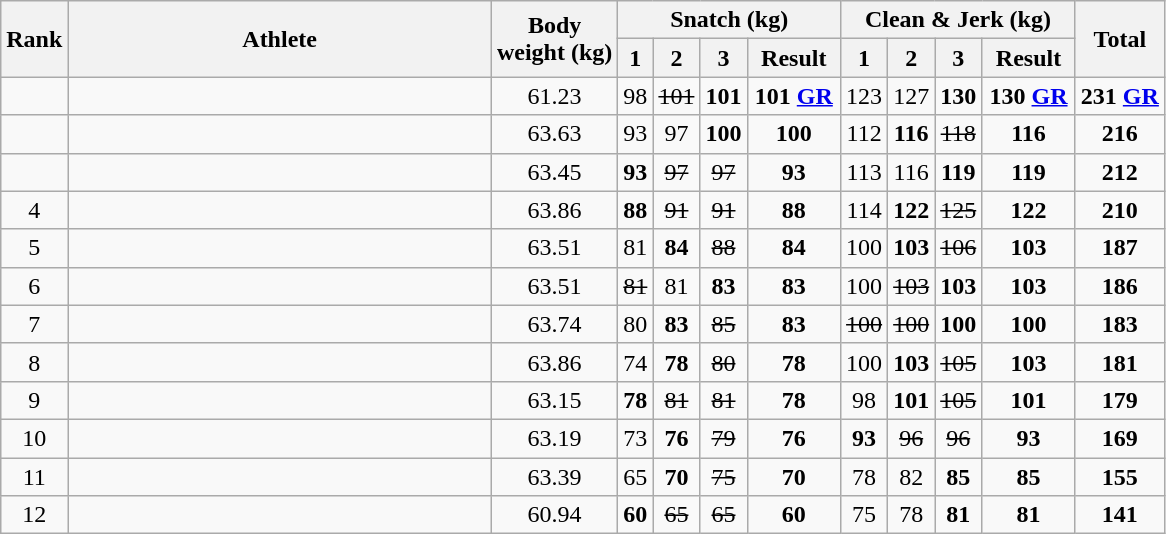<table class = "wikitable sortable" style="text-align:center;">
<tr>
<th rowspan=2>Rank</th>
<th rowspan=2 width=275>Athlete</th>
<th rowspan=2>Body<br>weight (kg)</th>
<th colspan=4>Snatch (kg)</th>
<th colspan=4>Clean & Jerk (kg)</th>
<th rowspan=2>Total</th>
</tr>
<tr>
<th class="unsortable">1</th>
<th class="unsortable">2</th>
<th class="unsortable">3</th>
<th width=55>Result</th>
<th class="unsortable">1</th>
<th class="unsortable">2</th>
<th class="unsortable">3</th>
<th width=55>Result</th>
</tr>
<tr>
<td></td>
<td align=left></td>
<td>61.23</td>
<td>98</td>
<td><s>101</s></td>
<td><strong>101</strong></td>
<td><strong>101</strong> <strong><a href='#'>GR</a></strong></td>
<td>123</td>
<td>127</td>
<td><strong>130</strong></td>
<td><strong>130</strong> <strong><a href='#'>GR</a></strong></td>
<td><strong>231</strong> <strong><a href='#'>GR</a></strong></td>
</tr>
<tr>
<td></td>
<td align=left></td>
<td>63.63</td>
<td>93</td>
<td>97</td>
<td><strong>100</strong></td>
<td><strong>100</strong></td>
<td>112</td>
<td><strong>116</strong></td>
<td><s>118</s></td>
<td><strong>116</strong></td>
<td><strong>216</strong></td>
</tr>
<tr>
<td></td>
<td align=left></td>
<td>63.45</td>
<td><strong>93</strong></td>
<td><s>97</s></td>
<td><s>97</s></td>
<td><strong>93</strong></td>
<td>113</td>
<td>116</td>
<td><strong>119</strong></td>
<td><strong>119</strong></td>
<td><strong>212</strong></td>
</tr>
<tr>
<td>4</td>
<td align=left></td>
<td>63.86</td>
<td><strong>88</strong></td>
<td><s>91</s></td>
<td><s>91</s></td>
<td><strong>88</strong></td>
<td>114</td>
<td><strong>122</strong></td>
<td><s>125</s></td>
<td><strong>122</strong></td>
<td><strong>210</strong></td>
</tr>
<tr>
<td>5</td>
<td align=left></td>
<td>63.51</td>
<td>81</td>
<td><strong>84</strong></td>
<td><s>88</s></td>
<td><strong>84</strong></td>
<td>100</td>
<td><strong>103</strong></td>
<td><s>106</s></td>
<td><strong>103</strong></td>
<td><strong>187</strong></td>
</tr>
<tr>
<td>6</td>
<td align=left></td>
<td>63.51</td>
<td><s>81</s></td>
<td>81</td>
<td><strong>83</strong></td>
<td><strong>83</strong></td>
<td>100</td>
<td><s>103</s></td>
<td><strong>103</strong></td>
<td><strong>103</strong></td>
<td><strong>186</strong></td>
</tr>
<tr>
<td>7</td>
<td align=left></td>
<td>63.74</td>
<td>80</td>
<td><strong>83</strong></td>
<td><s>85</s></td>
<td><strong>83</strong></td>
<td><s>100</s></td>
<td><s>100</s></td>
<td><strong>100</strong></td>
<td><strong>100</strong></td>
<td><strong>183</strong></td>
</tr>
<tr>
<td>8</td>
<td align=left></td>
<td>63.86</td>
<td>74</td>
<td><strong>78</strong></td>
<td><s>80</s></td>
<td><strong>78</strong></td>
<td>100</td>
<td><strong>103</strong></td>
<td><s>105</s></td>
<td><strong>103</strong></td>
<td><strong>181</strong></td>
</tr>
<tr>
<td>9</td>
<td align=left></td>
<td>63.15</td>
<td><strong>78</strong></td>
<td><s>81</s></td>
<td><s>81</s></td>
<td><strong>78</strong></td>
<td>98</td>
<td><strong>101</strong></td>
<td><s>105</s></td>
<td><strong>101</strong></td>
<td><strong>179</strong></td>
</tr>
<tr>
<td>10</td>
<td align=left></td>
<td>63.19</td>
<td>73</td>
<td><strong>76</strong></td>
<td><s>79</s></td>
<td><strong>76</strong></td>
<td><strong>93</strong></td>
<td><s>96</s></td>
<td><s>96</s></td>
<td><strong>93</strong></td>
<td><strong>169</strong></td>
</tr>
<tr>
<td>11</td>
<td align=left></td>
<td>63.39</td>
<td>65</td>
<td><strong>70</strong></td>
<td><s>75</s></td>
<td><strong>70</strong></td>
<td>78</td>
<td>82</td>
<td><strong>85</strong></td>
<td><strong>85</strong></td>
<td><strong>155</strong></td>
</tr>
<tr>
<td>12</td>
<td align=left></td>
<td>60.94</td>
<td><strong>60</strong></td>
<td><s>65</s></td>
<td><s>65</s></td>
<td><strong>60</strong></td>
<td>75</td>
<td>78</td>
<td><strong>81</strong></td>
<td><strong>81</strong></td>
<td><strong>141</strong></td>
</tr>
</table>
